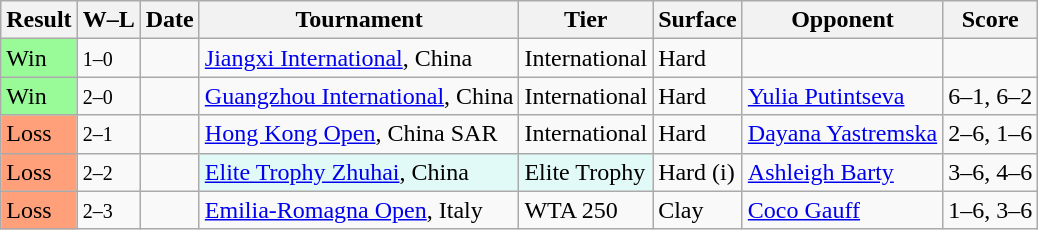<table class="sortable wikitable">
<tr>
<th>Result</th>
<th class="unsortable">W–L</th>
<th>Date</th>
<th>Tournament</th>
<th>Tier</th>
<th>Surface</th>
<th>Opponent</th>
<th class="unsortable">Score</th>
</tr>
<tr>
<td style="background:#98fb98;">Win</td>
<td><small>1–0</small></td>
<td><a href='#'></a></td>
<td><a href='#'>Jiangxi International</a>, China</td>
<td>International</td>
<td>Hard</td>
<td></td>
<td></td>
</tr>
<tr>
<td style="background:#98fb98;">Win</td>
<td><small>2–0</small></td>
<td><a href='#'></a></td>
<td><a href='#'>Guangzhou International</a>, China</td>
<td>International</td>
<td>Hard</td>
<td> <a href='#'>Yulia Putintseva</a></td>
<td>6–1, 6–2</td>
</tr>
<tr>
<td style="background:#ffa07a;">Loss</td>
<td><small>2–1</small></td>
<td><a href='#'></a></td>
<td><a href='#'>Hong Kong Open</a>, China SAR</td>
<td>International</td>
<td>Hard</td>
<td> <a href='#'>Dayana Yastremska</a></td>
<td>2–6, 1–6</td>
</tr>
<tr>
<td style="background:#ffa07a;">Loss</td>
<td><small>2–2</small></td>
<td><a href='#'></a></td>
<td style="background:#e2faf7;"><a href='#'>Elite Trophy Zhuhai</a>, China</td>
<td style="background:#e2faf7;">Elite Trophy</td>
<td>Hard (i)</td>
<td> <a href='#'>Ashleigh Barty</a></td>
<td>3–6, 4–6</td>
</tr>
<tr>
<td style="background:#ffa07a;">Loss</td>
<td><small>2–3</small></td>
<td><a href='#'></a></td>
<td><a href='#'>Emilia-Romagna Open</a>, Italy</td>
<td>WTA 250</td>
<td>Clay</td>
<td> <a href='#'>Coco Gauff</a></td>
<td>1–6, 3–6</td>
</tr>
</table>
